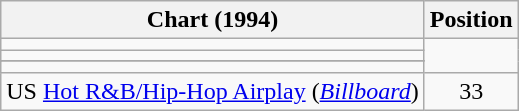<table class="wikitable sortable">
<tr>
<th>Chart (1994)</th>
<th>Position</th>
</tr>
<tr>
<td></td>
</tr>
<tr>
<td></td>
</tr>
<tr>
</tr>
<tr>
<td></td>
</tr>
<tr>
<td>US <a href='#'>Hot R&B/Hip-Hop Airplay</a> (<em><a href='#'>Billboard</a></em>)</td>
<td style="text-align:center;">33</td>
</tr>
</table>
